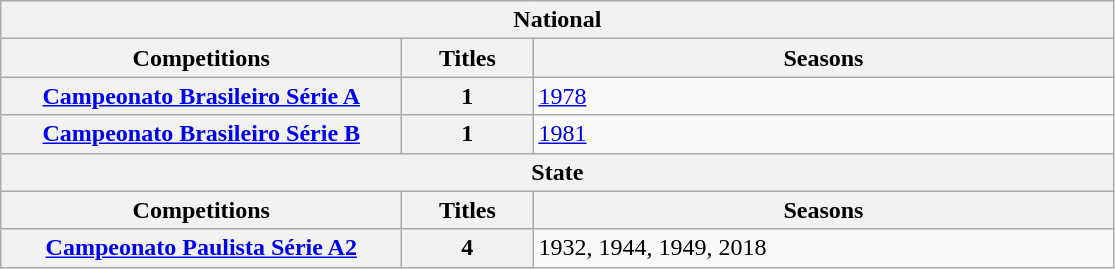<table class="wikitable">
<tr>
<th colspan="3">National</th>
</tr>
<tr>
<th style="width:260px">Competitions</th>
<th style="width:80px">Titles</th>
<th style="width:380px">Seasons</th>
</tr>
<tr>
<th><a href='#'>Campeonato Brasileiro Série A</a></th>
<th>1</th>
<td><a href='#'>1978</a></td>
</tr>
<tr>
<th><a href='#'>Campeonato Brasileiro Série B</a></th>
<th>1</th>
<td><a href='#'>1981</a></td>
</tr>
<tr>
<th colspan="3">State</th>
</tr>
<tr>
<th style="width:260px">Competitions</th>
<th style="width:80px">Titles</th>
<th style="width:380px">Seasons</th>
</tr>
<tr>
<th><a href='#'>Campeonato Paulista Série A2</a></th>
<th>4</th>
<td>1932, 1944, 1949, 2018</td>
</tr>
</table>
